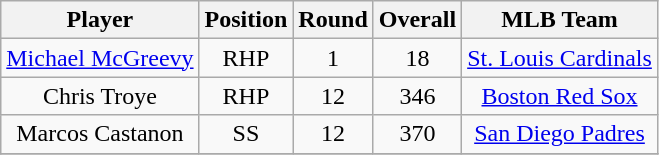<table class="wikitable" style="text-align:center;">
<tr>
<th>Player</th>
<th>Position</th>
<th>Round</th>
<th>Overall</th>
<th>MLB Team</th>
</tr>
<tr>
<td><a href='#'>Michael McGreevy</a></td>
<td>RHP</td>
<td>1</td>
<td>18</td>
<td><a href='#'>St. Louis Cardinals</a></td>
</tr>
<tr>
<td>Chris Troye</td>
<td>RHP</td>
<td>12</td>
<td>346</td>
<td><a href='#'>Boston Red Sox</a></td>
</tr>
<tr>
<td>Marcos Castanon</td>
<td>SS</td>
<td>12</td>
<td>370</td>
<td><a href='#'>San Diego Padres</a></td>
</tr>
<tr>
</tr>
</table>
